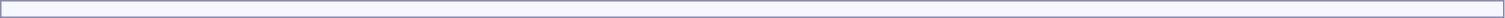<table style="width:66em; border:1px solid #8888aa; background-color:#f7f8ff; padding:5px; font-size:95%; margin: 0px 12px 12px 0px;">
</table>
